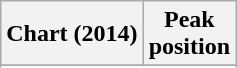<table class="wikitable sortable plainrowheaders">
<tr>
<th>Chart (2014)</th>
<th>Peak<br>position</th>
</tr>
<tr>
</tr>
<tr>
</tr>
<tr>
</tr>
</table>
